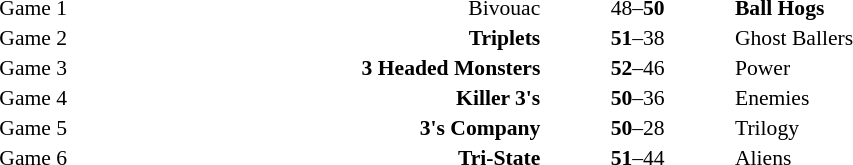<table style="width:100%;" cellspacing="1">
<tr>
<th width=15%></th>
<th width=25%></th>
<th width=10%></th>
<th width=25%></th>
</tr>
<tr style=font-size:90%>
<td align=right>Game 1</td>
<td align=right>Bivouac</td>
<td align=center>48–<strong>50</strong></td>
<td><strong>Ball Hogs</strong></td>
<td></td>
</tr>
<tr style=font-size:90%>
<td align=right>Game 2</td>
<td align=right><strong>Triplets</strong></td>
<td align=center><strong>51</strong>–38</td>
<td>Ghost Ballers</td>
<td></td>
</tr>
<tr style=font-size:90%>
<td align=right>Game 3</td>
<td align=right><strong>3 Headed Monsters</strong></td>
<td align=center><strong>52</strong>–46</td>
<td>Power</td>
<td></td>
</tr>
<tr style=font-size:90%>
<td align=right>Game 4</td>
<td align=right><strong>Killer 3's</strong></td>
<td align=center><strong>50</strong>–36</td>
<td>Enemies</td>
<td></td>
</tr>
<tr style=font-size:90%>
<td align=right>Game 5</td>
<td align=right><strong>3's Company</strong></td>
<td align=center><strong>50</strong>–28</td>
<td>Trilogy</td>
<td></td>
</tr>
<tr style=font-size:90%>
<td align=right>Game 6</td>
<td align=right><strong>Tri-State</strong></td>
<td align=center><strong>51</strong>–44</td>
<td>Aliens</td>
<td></td>
</tr>
</table>
